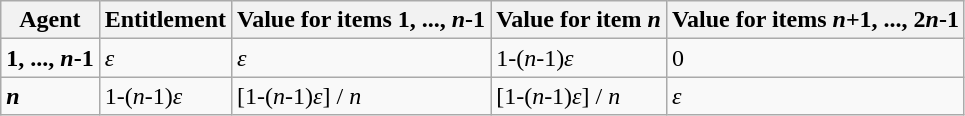<table class="wikitable">
<tr>
<th>Agent</th>
<th>Entitlement</th>
<th>Value for items 1, ..., <em>n</em>-1</th>
<th>Value for item <em>n</em></th>
<th>Value for items <em>n</em>+1, ..., 2<em>n</em>-1</th>
</tr>
<tr>
<td><strong>1, ..., <em>n</em>-1</strong></td>
<td><em>ε</em></td>
<td><em>ε</em></td>
<td>1-(<em>n</em>-1)<em>ε</em></td>
<td>0</td>
</tr>
<tr>
<td><strong><em>n</em></strong></td>
<td>1-(<em>n</em>-1)<em>ε</em></td>
<td>[1-(<em>n</em>-1)<em>ε</em>] / <em>n</em></td>
<td>[1-(<em>n</em>-1)<em>ε</em>] / <em>n</em></td>
<td><em>ε</em></td>
</tr>
</table>
